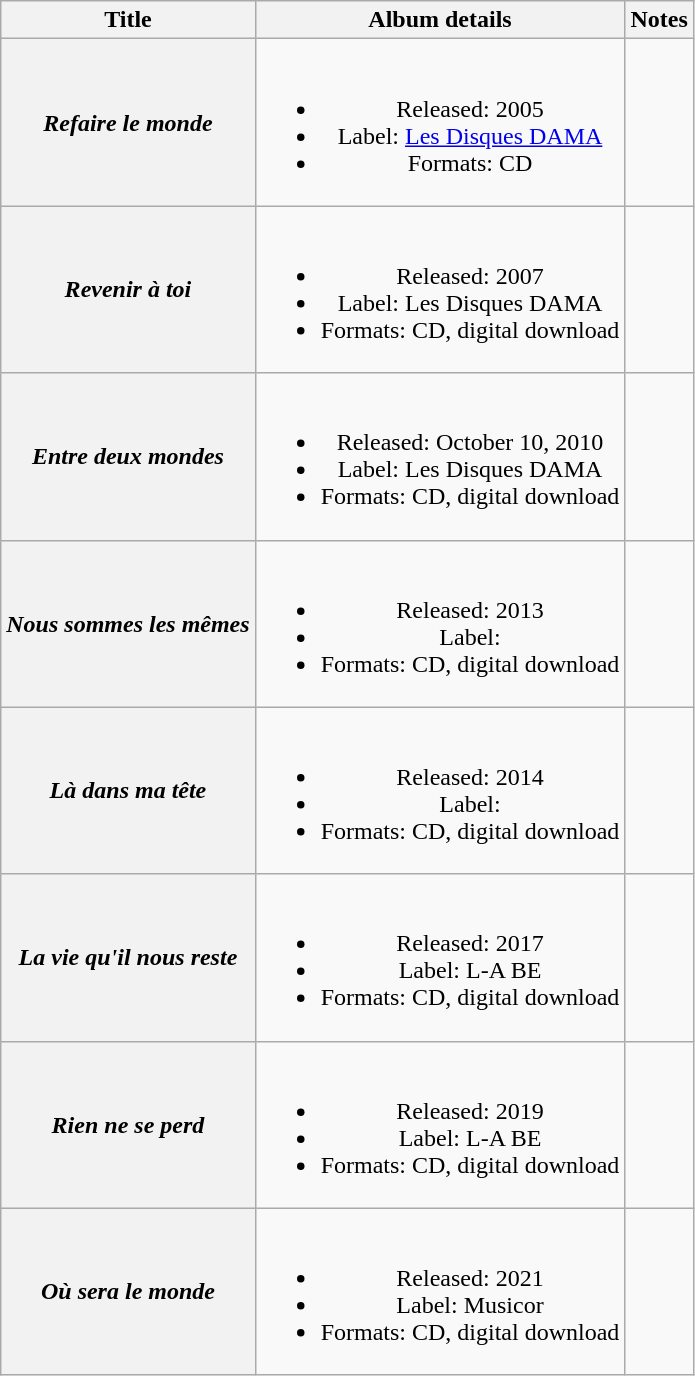<table class="wikitable plainrowheaders" style="text-align:center;">
<tr>
<th scope="col">Title</th>
<th scope="col">Album details</th>
<th scope="col">Notes</th>
</tr>
<tr>
<th scope="row"><em>Refaire le monde</em></th>
<td><br><ul><li>Released: 2005</li><li>Label: <a href='#'>Les Disques DAMA</a></li><li>Formats: CD</li></ul></td>
<td></td>
</tr>
<tr>
<th scope="row"><em>Revenir à toi</em></th>
<td><br><ul><li>Released: 2007</li><li>Label: Les Disques DAMA</li><li>Formats: CD, digital download</li></ul></td>
<td></td>
</tr>
<tr>
<th scope="row"><em>Entre deux mondes</em></th>
<td><br><ul><li>Released: October 10, 2010</li><li>Label: Les Disques DAMA</li><li>Formats: CD, digital download</li></ul></td>
<td><br></td>
</tr>
<tr>
<th scope="row"><em>Nous sommes les mêmes</em></th>
<td><br><ul><li>Released: 2013</li><li>Label:</li><li>Formats: CD, digital download</li></ul></td>
<td></td>
</tr>
<tr>
<th scope="row"><em>Là dans ma tête</em></th>
<td><br><ul><li>Released: 2014</li><li>Label:</li><li>Formats: CD, digital download</li></ul></td>
<td></td>
</tr>
<tr>
<th scope="row"><em>La vie qu'il nous reste</em></th>
<td><br><ul><li>Released: 2017</li><li>Label: L-A BE</li><li>Formats: CD, digital download</li></ul></td>
<td></td>
</tr>
<tr>
<th scope="row"><em>Rien ne se perd</em></th>
<td><br><ul><li>Released: 2019</li><li>Label: L-A BE</li><li>Formats: CD, digital download</li></ul></td>
<td></td>
</tr>
<tr>
<th scope="row"><em>Où sera le monde</em></th>
<td><br><ul><li>Released: 2021</li><li>Label: Musicor</li><li>Formats: CD, digital download</li></ul></td>
<td></td>
</tr>
</table>
